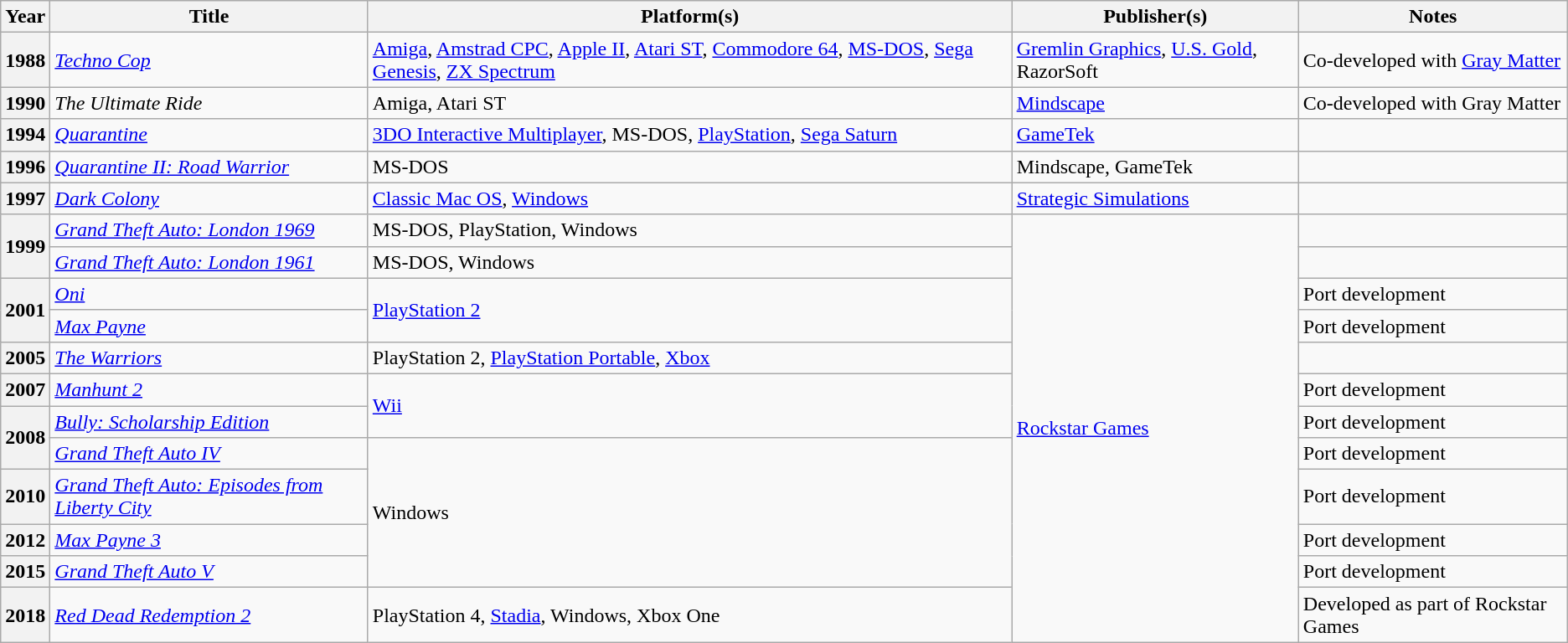<table class="wikitable sortable plainrowheaders">
<tr>
<th scope="col">Year</th>
<th scope="col">Title</th>
<th scope="col">Platform(s)</th>
<th scope="col">Publisher(s)</th>
<th scope="col" class="unsortable">Notes</th>
</tr>
<tr>
<th scope="row">1988</th>
<td><em><a href='#'>Techno Cop</a></em></td>
<td><a href='#'>Amiga</a>, <a href='#'>Amstrad CPC</a>, <a href='#'>Apple II</a>, <a href='#'>Atari ST</a>, <a href='#'>Commodore 64</a>, <a href='#'>MS-DOS</a>, <a href='#'>Sega Genesis</a>, <a href='#'>ZX Spectrum</a></td>
<td><a href='#'>Gremlin Graphics</a>, <a href='#'>U.S. Gold</a>, RazorSoft</td>
<td>Co-developed with <a href='#'>Gray Matter</a></td>
</tr>
<tr>
<th scope="row">1990</th>
<td><em>The Ultimate Ride</em></td>
<td>Amiga, Atari ST</td>
<td><a href='#'>Mindscape</a></td>
<td>Co-developed with Gray Matter</td>
</tr>
<tr>
<th scope="row">1994</th>
<td><em><a href='#'>Quarantine</a></em></td>
<td><a href='#'>3DO Interactive Multiplayer</a>, MS-DOS, <a href='#'>PlayStation</a>, <a href='#'>Sega Saturn</a></td>
<td><a href='#'>GameTek</a></td>
<td></td>
</tr>
<tr>
<th scope="row">1996</th>
<td><em><a href='#'>Quarantine II: Road Warrior</a></em></td>
<td>MS-DOS</td>
<td>Mindscape, GameTek</td>
<td></td>
</tr>
<tr>
<th scope="row">1997</th>
<td><em><a href='#'>Dark Colony</a></em></td>
<td><a href='#'>Classic Mac OS</a>, <a href='#'>Windows</a></td>
<td><a href='#'>Strategic Simulations</a></td>
<td></td>
</tr>
<tr>
<th scope="row" rowspan="2">1999</th>
<td><em><a href='#'>Grand Theft Auto: London 1969</a></em></td>
<td>MS-DOS, PlayStation, Windows</td>
<td rowspan="12"><a href='#'>Rockstar Games</a></td>
<td></td>
</tr>
<tr>
<td><em><a href='#'>Grand Theft Auto: London 1961</a></em></td>
<td>MS-DOS, Windows</td>
<td></td>
</tr>
<tr>
<th scope="row" rowspan="2">2001</th>
<td><em><a href='#'>Oni</a></em></td>
<td rowspan="2"><a href='#'>PlayStation 2</a></td>
<td>Port development</td>
</tr>
<tr>
<td><em><a href='#'>Max Payne</a></em></td>
<td>Port development</td>
</tr>
<tr>
<th scope="row">2005</th>
<td><em><a href='#'>The Warriors</a></em></td>
<td>PlayStation 2, <a href='#'>PlayStation Portable</a>, <a href='#'>Xbox</a></td>
<td></td>
</tr>
<tr>
<th scope="row">2007</th>
<td><em><a href='#'>Manhunt 2</a></em></td>
<td rowspan="2"><a href='#'>Wii</a></td>
<td>Port development</td>
</tr>
<tr>
<th scope="row" rowspan="2">2008</th>
<td><em><a href='#'>Bully: Scholarship Edition</a></em></td>
<td>Port development</td>
</tr>
<tr>
<td><em><a href='#'>Grand Theft Auto IV</a></em></td>
<td rowspan="4">Windows</td>
<td>Port development</td>
</tr>
<tr>
<th scope="row">2010</th>
<td><em><a href='#'>Grand Theft Auto: Episodes from Liberty City</a></em></td>
<td>Port development</td>
</tr>
<tr>
<th scope="row">2012</th>
<td><em><a href='#'>Max Payne 3</a></em></td>
<td>Port development</td>
</tr>
<tr>
<th scope="row">2015</th>
<td><em><a href='#'>Grand Theft Auto V</a></em></td>
<td>Port development</td>
</tr>
<tr>
<th scope="row">2018</th>
<td><em><a href='#'>Red Dead Redemption 2</a></em></td>
<td>PlayStation 4, <a href='#'>Stadia</a>, Windows, Xbox One</td>
<td>Developed as part of Rockstar Games</td>
</tr>
</table>
